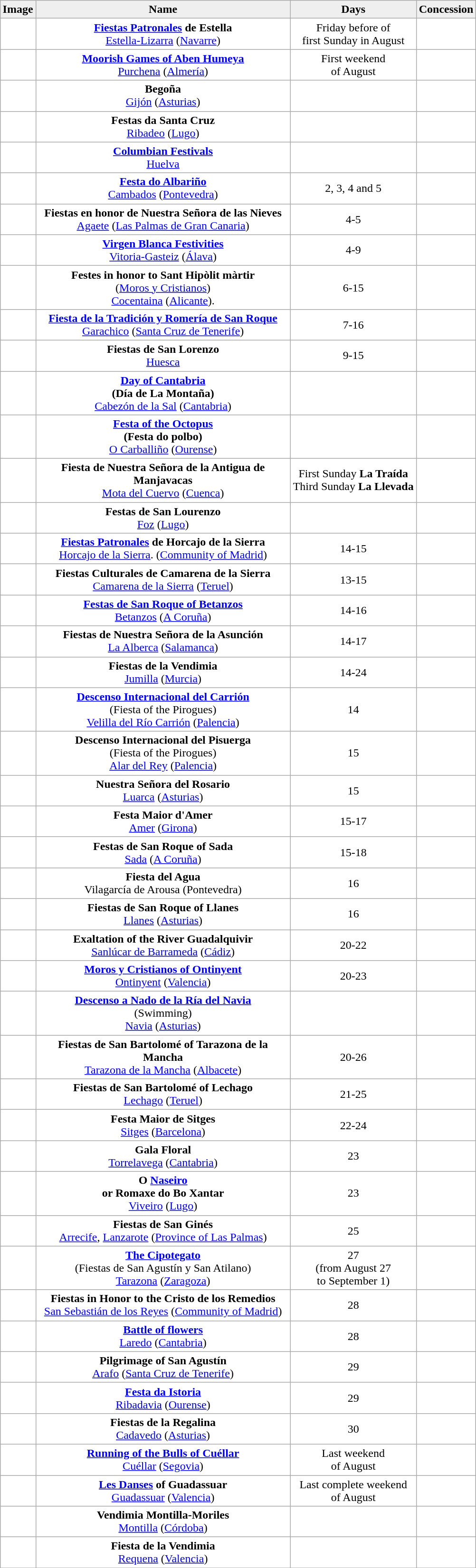<table style="margin: 1em auto; background:#ffffff;" class="sortable wikitable">
<tr>
<th style="background:#efefef;">Image</th>
<th style="background:#efefef;" width=350 px>Name</th>
<th style="background:#efefef;">Days</th>
<th style="background:#efefef;">Concession</th>
</tr>
<tr>
<td></td>
<td style="text-align: center;"><strong><a href='#'>Fiestas Patronales</a> de Estella</strong><br> <a href='#'>Estella-Lizarra</a> (<a href='#'>Navarre</a>)</td>
<td style="text-align: center;">Friday before of<br>first Sunday in August</td>
<td></td>
</tr>
<tr ------>
<td></td>
<td style="text-align: center;"><strong><a href='#'>Moorish Games of Aben Humeya</a></strong><br><a href='#'>Purchena</a> (<a href='#'>Almería</a>)</td>
<td style="text-align: center;">First weekend<br>of August</td>
<td></td>
</tr>
<tr ------>
<td></td>
<td style="text-align: center;"><strong>Begoña</strong><br><a href='#'>Gijón</a> (<a href='#'>Asturias</a>)</td>
<td></td>
<td></td>
</tr>
<tr ------>
<td></td>
<td style="text-align: center;"><strong>Festas da Santa Cruz</strong><br><a href='#'>Ribadeo</a> (<a href='#'>Lugo</a>)</td>
<td></td>
<td></td>
</tr>
<tr ------>
<td></td>
<td style="text-align: center;"><strong><a href='#'>Columbian Festivals</a></strong><br><a href='#'>Huelva</a></td>
<td></td>
<td></td>
</tr>
<tr ------>
<td></td>
<td style="text-align: center;"><strong><a href='#'>Festa do Albariño</a></strong><br><a href='#'>Cambados</a> (<a href='#'>Pontevedra</a>)</td>
<td style="text-align: center;">2, 3, 4 and 5</td>
<td></td>
</tr>
<tr ------>
<td></td>
<td style="text-align: center;"><strong>Fiestas en honor de Nuestra Señora de las Nieves</strong><br><a href='#'>Agaete</a> (<a href='#'>Las Palmas de Gran Canaria</a>)</td>
<td style="text-align: center;">4-5</td>
<td></td>
</tr>
<tr ------>
<td></td>
<td style="text-align: center;"><strong><a href='#'>Virgen Blanca Festivities</a></strong><br><a href='#'>Vitoria-Gasteiz</a> (<a href='#'>Álava</a>)</td>
<td style="text-align: center;">4-9</td>
<td></td>
</tr>
<tr ------>
<td></td>
<td style="text-align: center;"><strong>Festes in honor to Sant Hipòlit màrtir</strong><br>(<a href='#'>Moros y Cristianos</a>)<br><a href='#'>Cocentaina</a> (<a href='#'>Alicante</a>).</td>
<td style="text-align: center;">6-15</td>
<td></td>
</tr>
<tr ------>
<td></td>
<td style="text-align: center;"><strong><a href='#'>Fiesta de la Tradición y Romería de San Roque</a></strong><br><a href='#'>Garachico</a> (<a href='#'>Santa Cruz de Tenerife</a>)</td>
<td style="text-align: center;">7-16</td>
<td></td>
</tr>
<tr ------>
<td></td>
<td style="text-align: center;"><strong>Fiestas de San Lorenzo</strong><br><a href='#'>Huesca</a></td>
<td style="text-align: center;">9-15</td>
<td></td>
</tr>
<tr ------>
<td></td>
<td style="text-align: center;"><strong><a href='#'>Day of Cantabria</a><br>(Día de La Montaña)</strong><br><a href='#'>Cabezón de la Sal</a> (<a href='#'>Cantabria</a>)</td>
<td></td>
<td></td>
</tr>
<tr ------>
<td></td>
<td style="text-align: center;"><strong><a href='#'>Festa of the Octopus</a><br>(Festa do polbo)</strong><br><a href='#'>O Carballiño</a> (<a href='#'>Ourense</a>)</td>
<td></td>
<td></td>
</tr>
<tr ------>
<td></td>
<td style="text-align: center;"><strong>Fiesta de Nuestra Señora de la Antigua de Manjavacas </strong><br><a href='#'>Mota del Cuervo</a> (<a href='#'>Cuenca</a>)</td>
<td style="text-align: center;">First Sunday <strong>La Traída</strong><br>Third Sunday <strong>La Llevada</strong></td>
<td></td>
</tr>
<tr ------>
<td></td>
<td style="text-align: center;"><strong>Festas de San Lourenzo</strong><br><a href='#'>Foz</a> (<a href='#'>Lugo</a>)</td>
<td></td>
<td></td>
</tr>
<tr ------>
<td></td>
<td style="text-align: center;"><strong><a href='#'>Fiestas Patronales</a> de Horcajo de la Sierra</strong><br><a href='#'>Horcajo de la Sierra</a>. (<a href='#'>Community of Madrid</a>)</td>
<td style="text-align: center;">14-15</td>
<td></td>
</tr>
<tr ------>
<td></td>
<td style="text-align: center;"><strong>Fiestas Culturales de Camarena de la Sierra</strong><br><a href='#'>Camarena de la Sierra</a> (<a href='#'>Teruel</a>)</td>
<td style="text-align: center;">13-15</td>
<td></td>
</tr>
<tr ------>
<td></td>
<td style="text-align: center;"><strong><a href='#'>Festas de San Roque of Betanzos</a></strong><br><a href='#'>Betanzos</a> (<a href='#'>A Coruña</a>)</td>
<td style="text-align: center;">14-16</td>
<td></td>
</tr>
<tr ------>
<td></td>
<td style="text-align: center;"><strong>Fiestas de Nuestra Señora de la Asunción</strong><br><a href='#'>La Alberca</a> (<a href='#'>Salamanca</a>)</td>
<td style="text-align: center;">14-17</td>
<td></td>
</tr>
<tr ------>
<td></td>
<td style="text-align: center;"><strong>Fiestas de la Vendimia</strong><br><a href='#'>Jumilla</a> (<a href='#'>Murcia</a>)</td>
<td style="text-align: center;">14-24</td>
<td></td>
</tr>
<tr ------>
<td></td>
<td style="text-align: center;"><strong><a href='#'>Descenso Internacional del Carrión</a></strong><br>(Fiesta of the Pirogues)<br><a href='#'>Velilla del Río Carrión</a> (<a href='#'>Palencia</a>)</td>
<td style="text-align: center;">14</td>
<td></td>
</tr>
<tr ------>
<td></td>
<td style="text-align: center;"><strong>Descenso Internacional del Pisuerga</strong><br>(Fiesta of the Pirogues)<br><a href='#'>Alar del Rey</a> (<a href='#'>Palencia</a>)</td>
<td style="text-align: center;">15</td>
<td></td>
</tr>
<tr ------>
<td></td>
<td style="text-align: center;"><strong>Nuestra Señora del Rosario</strong><br><a href='#'>Luarca</a> (<a href='#'>Asturias</a>)</td>
<td style="text-align: center;">15</td>
<td></td>
</tr>
<tr ------>
<td></td>
<td style="text-align: center;"><strong>Festa Maior d'Amer</strong><br><a href='#'>Amer</a> (<a href='#'>Girona</a>)</td>
<td style="text-align: center;">15-17</td>
<td></td>
</tr>
<tr ------>
<td></td>
<td style="text-align: center;"><strong>Festas de San Roque of Sada</strong><br><a href='#'>Sada</a> (<a href='#'>A Coruña</a>)</td>
<td style="text-align: center;">15-18</td>
<td></td>
</tr>
<tr ------>
<td></td>
<td style="text-align: center;"><strong>Fiesta del Agua</strong><br> Vilagarcía de Arousa (Pontevedra) </td>
<td style="text-align: center;">16</td>
<td></td>
</tr>
<tr ------>
<td></td>
<td style="text-align: center;"><strong>Fiestas de San Roque of Llanes</strong><br><a href='#'>Llanes</a> (<a href='#'>Asturias</a>)</td>
<td style="text-align: center;">16</td>
<td></td>
</tr>
<tr ------>
<td></td>
<td style="text-align: center;"><strong>Exaltation of the River Guadalquivir</strong><br><a href='#'>Sanlúcar de Barrameda</a> (<a href='#'>Cádiz</a>)</td>
<td style="text-align: center;">20-22</td>
<td></td>
</tr>
<tr ------>
<td></td>
<td style="text-align: center;"><strong><a href='#'>Moros y Cristianos of Ontinyent</a></strong><br><a href='#'>Ontinyent</a> (<a href='#'>Valencia</a>)</td>
<td style="text-align: center;">20-23</td>
<td></td>
</tr>
<tr ------>
<td></td>
<td style="text-align: center;"><strong><a href='#'>Descenso a Nado de la Ría del Navia</a></strong><br>(Swimming)<br><a href='#'>Navia</a> (<a href='#'>Asturias</a>)</td>
<td></td>
<td></td>
</tr>
<tr ------>
<td></td>
<td style="text-align: center;"><strong>Fiestas de San Bartolomé of Tarazona de la Mancha</strong><br><a href='#'>Tarazona de la Mancha</a> (<a href='#'>Albacete</a>)</td>
<td style="text-align: center;">20-26</td>
<td></td>
</tr>
<tr ------>
<td></td>
<td style="text-align: center;"><strong>Fiestas de San Bartolomé of Lechago</strong><br><a href='#'>Lechago</a> (<a href='#'>Teruel</a>)</td>
<td style="text-align: center;">21-25</td>
<td></td>
</tr>
<tr ------>
<td></td>
<td style="text-align: center;"><strong>Festa Maior de Sitges</strong><br><a href='#'>Sitges</a> (<a href='#'>Barcelona</a>)</td>
<td style="text-align: center;">22-24</td>
<td></td>
</tr>
<tr ------>
<td></td>
<td style="text-align: center;"><strong>Gala Floral</strong><br><a href='#'>Torrelavega</a> (<a href='#'>Cantabria</a>)</td>
<td style="text-align: center;">23</td>
<td></td>
</tr>
<tr ------>
<td></td>
<td style="text-align: center;"><strong>O <a href='#'>Naseiro</a><br>or Romaxe do Bo Xantar</strong><br><a href='#'>Viveiro</a> (<a href='#'>Lugo</a>)</td>
<td style="text-align: center;">23</td>
<td></td>
</tr>
<tr ------>
<td></td>
<td style="text-align: center;"><strong>Fiestas de San Ginés</strong><br><a href='#'>Arrecife</a>, <a href='#'>Lanzarote</a> (<a href='#'>Province of Las Palmas</a>)</td>
<td style="text-align: center;">25</td>
<td></td>
</tr>
<tr ------>
<td></td>
<td style="text-align: center;"><strong><a href='#'>The Cipotegato</a></strong><br>(Fiestas de San Agustín y San Atilano)<br><a href='#'>Tarazona</a> (<a href='#'>Zaragoza</a>)</td>
<td style="text-align: center;">27<br>(from August 27 <br>to September 1)</td>
<td></td>
</tr>
<tr ------>
<td></td>
<td style="text-align: center;"><strong>Fiestas in Honor to the Cristo de los Remedios</strong><br><a href='#'>San Sebastián de los Reyes</a> (<a href='#'>Community of Madrid</a>)</td>
<td style="text-align: center;">28</td>
<td></td>
</tr>
<tr ------>
<td></td>
<td style="text-align: center;"><strong><a href='#'>Battle of flowers</a></strong><br><a href='#'>Laredo</a> (<a href='#'>Cantabria</a>)</td>
<td style="text-align: center;">28</td>
<td></td>
</tr>
<tr ------>
<td></td>
<td style="text-align: center;"><strong>Pilgrimage of San Agustín</strong><br><a href='#'>Arafo</a> (<a href='#'>Santa Cruz de Tenerife</a>)</td>
<td style="text-align: center;">29</td>
<td></td>
</tr>
<tr ------>
<td></td>
<td style="text-align: center;"><strong><a href='#'>Festa da Istoria</a></strong><br><a href='#'>Ribadavia</a> (<a href='#'>Ourense</a>)</td>
<td style="text-align: center;">29</td>
<td></td>
</tr>
<tr ------>
<td></td>
<td style="text-align: center;"><strong>Fiestas de la Regalina</strong><br><a href='#'>Cadavedo</a> (<a href='#'>Asturias</a>)</td>
<td style="text-align: center;">30</td>
<td></td>
</tr>
<tr ------>
<td></td>
<td style="text-align: center;"><strong><a href='#'>Running of the Bulls of Cuéllar</a></strong><br><a href='#'>Cuéllar</a> (<a href='#'>Segovia</a>)</td>
<td style="text-align: center;">Last weekend<br>of August</td>
<td></td>
</tr>
<tr ------>
<td></td>
<td style="text-align: center;"><strong><a href='#'>Les Danses</a> of Guadassuar</strong><br><a href='#'>Guadassuar</a> (<a href='#'>Valencia</a>)</td>
<td style="text-align: center;">Last complete weekend<br>of August</td>
<td></td>
</tr>
<tr ------>
<td></td>
<td style="text-align: center;"><strong>Vendimia Montilla-Moriles</strong><br><a href='#'>Montilla</a> (<a href='#'>Córdoba</a>)</td>
<td></td>
<td></td>
</tr>
<tr ------>
<td></td>
<td style="text-align: center;"><strong>Fiesta de la Vendimia</strong><br><a href='#'>Requena</a> (<a href='#'>Valencia</a>)</td>
<td></td>
<td></td>
</tr>
<tr ------>
</tr>
</table>
